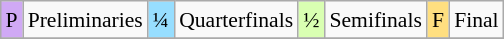<table class="wikitable" style="margin:0.5em auto; font-size:90%; line-height:1.25em;" width=20%;>
<tr>
<td style="background-color:#D0A9F5;text-align:center;">P</td>
<td>Preliminaries</td>
<td style="background-color:#97DEFF;text-align:center;">¼</td>
<td>Quarterfinals</td>
<td style="background-color:#D9FFB2;text-align:center;">½</td>
<td>Semifinals</td>
<td style="background-color:#FFDF80;text-align:center;">F</td>
<td>Final</td>
</tr>
<tr>
</tr>
</table>
